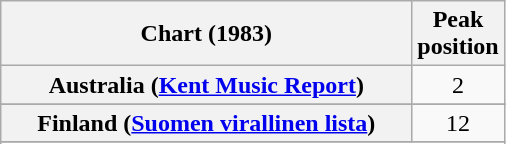<table class="wikitable sortable plainrowheaders">
<tr>
<th style="width: 200pt;">Chart (1983)</th>
<th style="width: 40pt;">Peak<br>position</th>
</tr>
<tr>
<th scope="row">Australia (<a href='#'>Kent Music Report</a>)</th>
<td align="center">2</td>
</tr>
<tr>
</tr>
<tr>
<th scope="row">Finland (<a href='#'>Suomen virallinen lista</a>)</th>
<td align="center">12</td>
</tr>
<tr>
</tr>
<tr>
</tr>
<tr>
</tr>
<tr>
</tr>
</table>
